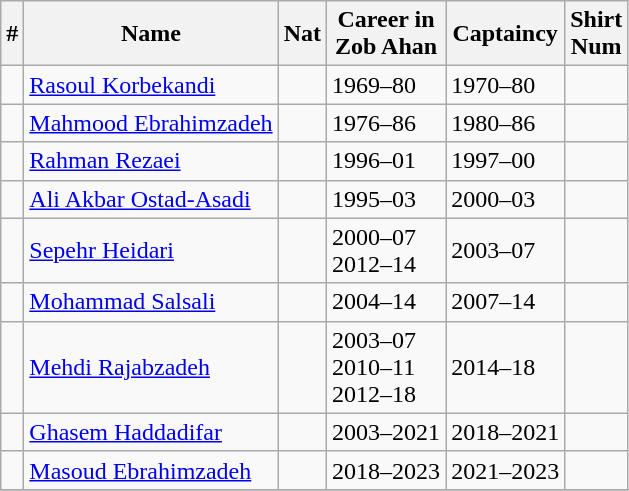<table class="wikitable">
<tr>
<th>#</th>
<th>Name</th>
<th>Nat</th>
<th>Career in <br>Zob Ahan</th>
<th>Captaincy</th>
<th>Shirt<br>Num</th>
</tr>
<tr>
<td></td>
<td><a href='#'>Rasoul Korbekandi</a></td>
<td></td>
<td>1969–80</td>
<td>1970–80</td>
<td></td>
</tr>
<tr>
<td></td>
<td><a href='#'>Mahmood Ebrahimzadeh</a></td>
<td><br></td>
<td>1976–86</td>
<td>1980–86</td>
<td></td>
</tr>
<tr>
<td></td>
<td><a href='#'>Rahman Rezaei</a></td>
<td></td>
<td>1996–01</td>
<td>1997–00</td>
<td></td>
</tr>
<tr>
<td></td>
<td><a href='#'>Ali Akbar Ostad-Asadi</a></td>
<td></td>
<td>1995–03</td>
<td>2000–03</td>
<td></td>
</tr>
<tr>
<td></td>
<td><a href='#'>Sepehr Heidari</a></td>
<td></td>
<td>2000–07<br>2012–14</td>
<td>2003–07</td>
<td></td>
</tr>
<tr>
<td></td>
<td><a href='#'>Mohammad Salsali</a></td>
<td></td>
<td>2004–14</td>
<td>2007–14</td>
<td></td>
</tr>
<tr>
<td></td>
<td><a href='#'>Mehdi Rajabzadeh</a></td>
<td></td>
<td>2003–07<br>2010–11<br>2012–18</td>
<td>2014–18</td>
<td></td>
</tr>
<tr>
<td></td>
<td><a href='#'>Ghasem Haddadifar</a></td>
<td></td>
<td>2003–2021</td>
<td>2018–2021</td>
<td></td>
</tr>
<tr>
<td></td>
<td><a href='#'>Masoud Ebrahimzadeh</a></td>
<td></td>
<td>2018–2023</td>
<td>2021–2023</td>
<td></td>
</tr>
<tr>
</tr>
</table>
